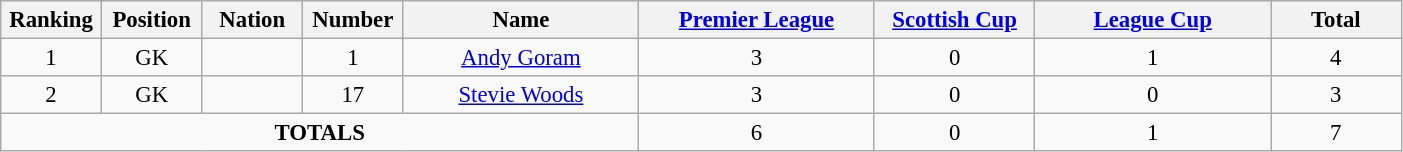<table class="wikitable" style="font-size: 95%; text-align: center;">
<tr>
<th width=60>Ranking</th>
<th width=60>Position</th>
<th width=60>Nation</th>
<th width=60>Number</th>
<th width=150>Name</th>
<th width=150><a href='#'>Premier League</a></th>
<th width=100><a href='#'>Scottish Cup</a></th>
<th width=150><a href='#'>League Cup</a></th>
<th width=80>Total</th>
</tr>
<tr>
<td>1</td>
<td>GK</td>
<td></td>
<td>1</td>
<td><a href='#'>Andy Goram</a></td>
<td>3</td>
<td>0</td>
<td>1</td>
<td>4</td>
</tr>
<tr>
<td>2</td>
<td>GK</td>
<td></td>
<td>17</td>
<td><a href='#'>Stevie Woods</a></td>
<td>3</td>
<td>0</td>
<td>0</td>
<td>3</td>
</tr>
<tr>
<td colspan="5"><strong>TOTALS</strong></td>
<td>6</td>
<td>0</td>
<td>1</td>
<td>7</td>
</tr>
</table>
